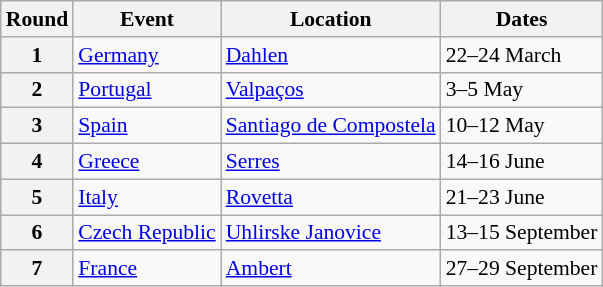<table class="wikitable" style="font-size: 90%">
<tr>
<th>Round</th>
<th>Event</th>
<th>Location</th>
<th>Dates</th>
</tr>
<tr>
<th>1</th>
<td> <a href='#'>Germany</a></td>
<td><a href='#'>Dahlen</a></td>
<td>22–24 March</td>
</tr>
<tr>
<th>2</th>
<td> <a href='#'>Portugal</a></td>
<td><a href='#'>Valpaços</a></td>
<td>3–5 May</td>
</tr>
<tr>
<th>3</th>
<td> <a href='#'>Spain</a></td>
<td><a href='#'>Santiago de Compostela</a></td>
<td>10–12 May</td>
</tr>
<tr>
<th>4</th>
<td> <a href='#'>Greece</a></td>
<td><a href='#'>Serres</a></td>
<td>14–16 June</td>
</tr>
<tr>
<th>5</th>
<td> <a href='#'>Italy</a></td>
<td><a href='#'>Rovetta</a></td>
<td>21–23 June</td>
</tr>
<tr>
<th>6</th>
<td> <a href='#'>Czech Republic</a></td>
<td><a href='#'>Uhlirske Janovice</a></td>
<td>13–15 September</td>
</tr>
<tr>
<th>7</th>
<td> <a href='#'>France</a></td>
<td><a href='#'>Ambert</a></td>
<td>27–29 September</td>
</tr>
</table>
